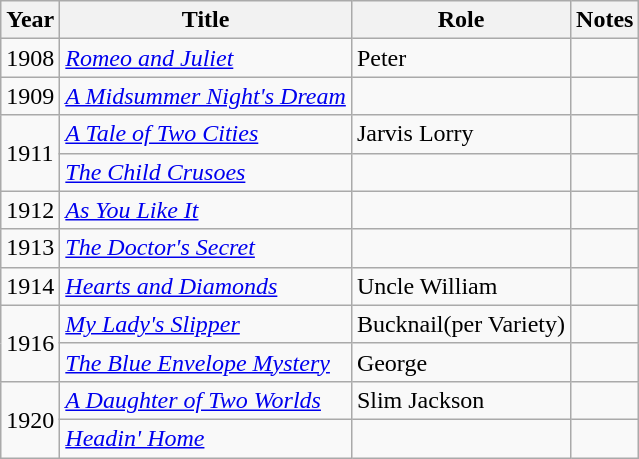<table class="wikitable sortable">
<tr>
<th>Year</th>
<th>Title</th>
<th>Role</th>
<th class="unsortable">Notes</th>
</tr>
<tr>
<td>1908</td>
<td><em><a href='#'>Romeo and Juliet</a></em></td>
<td>Peter</td>
<td></td>
</tr>
<tr>
<td>1909</td>
<td><em><a href='#'>A Midsummer Night's Dream</a></em></td>
<td></td>
<td></td>
</tr>
<tr>
<td rowspan=2>1911</td>
<td><em><a href='#'>A Tale of Two Cities</a></em></td>
<td>Jarvis Lorry</td>
<td></td>
</tr>
<tr>
<td><em><a href='#'>The Child Crusoes</a></em></td>
<td></td>
<td></td>
</tr>
<tr>
<td>1912</td>
<td><em><a href='#'>As You Like It</a></em></td>
<td></td>
<td></td>
</tr>
<tr>
<td>1913</td>
<td><em><a href='#'>The Doctor's Secret</a></em></td>
<td></td>
<td></td>
</tr>
<tr>
<td>1914</td>
<td><em><a href='#'>Hearts and Diamonds</a></em></td>
<td>Uncle William</td>
<td></td>
</tr>
<tr>
<td rowspan=2>1916</td>
<td><em><a href='#'>My Lady's Slipper</a></em></td>
<td>Bucknail(per Variety)</td>
<td></td>
</tr>
<tr>
<td><em><a href='#'>The Blue Envelope Mystery</a></em></td>
<td>George</td>
<td></td>
</tr>
<tr>
<td rowspan=2>1920</td>
<td><em><a href='#'>A Daughter of Two Worlds</a></em></td>
<td>Slim Jackson</td>
<td></td>
</tr>
<tr>
<td><em><a href='#'>Headin' Home</a></em></td>
<td></td>
<td></td>
</tr>
</table>
